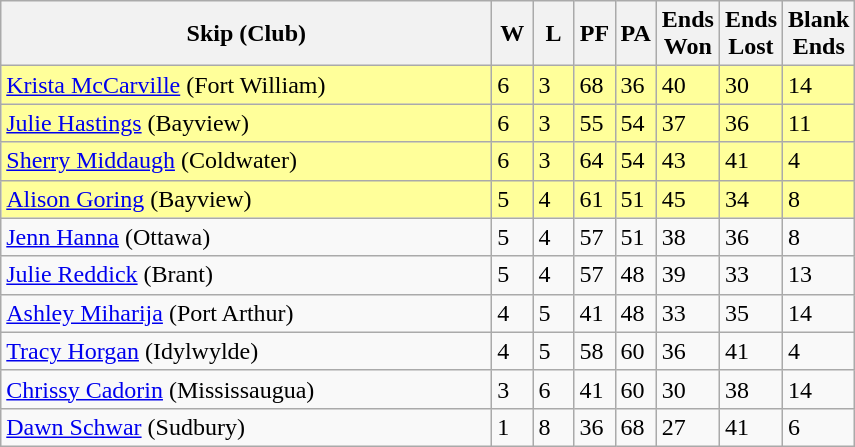<table class="wikitable">
<tr>
<th bgcolor="#efefef" width="320">Skip (Club)</th>
<th bgcolor="#efefef" width="20">W</th>
<th bgcolor="#efefef" width="20">L</th>
<th bgcolor="#efefef" width="20">PF</th>
<th bgcolor="#efefef" width="20">PA</th>
<th bgcolor="#efefef" width="20">Ends <br> Won</th>
<th bgcolor="#efefef" width="20">Ends <br> Lost</th>
<th bgcolor="#efefef" width="20">Blank <br> Ends</th>
</tr>
<tr bgcolor="#ffff9a">
<td><a href='#'>Krista McCarville</a> (Fort William)</td>
<td>6</td>
<td>3</td>
<td>68</td>
<td>36</td>
<td>40</td>
<td>30</td>
<td>14</td>
</tr>
<tr bgcolor="#ffff9a">
<td><a href='#'>Julie Hastings</a> (Bayview)</td>
<td>6</td>
<td>3</td>
<td>55</td>
<td>54</td>
<td>37</td>
<td>36</td>
<td>11</td>
</tr>
<tr bgcolor="#ffff9a">
<td><a href='#'>Sherry Middaugh</a> (Coldwater)</td>
<td>6</td>
<td>3</td>
<td>64</td>
<td>54</td>
<td>43</td>
<td>41</td>
<td>4</td>
</tr>
<tr bgcolor="#ffff9a">
<td><a href='#'>Alison Goring</a> (Bayview)</td>
<td>5</td>
<td>4</td>
<td>61</td>
<td>51</td>
<td>45</td>
<td>34</td>
<td>8</td>
</tr>
<tr>
<td><a href='#'>Jenn Hanna</a> (Ottawa)</td>
<td>5</td>
<td>4</td>
<td>57</td>
<td>51</td>
<td>38</td>
<td>36</td>
<td>8</td>
</tr>
<tr>
<td><a href='#'>Julie Reddick</a> (Brant)</td>
<td>5</td>
<td>4</td>
<td>57</td>
<td>48</td>
<td>39</td>
<td>33</td>
<td>13</td>
</tr>
<tr>
<td><a href='#'>Ashley Miharija</a> (Port Arthur)</td>
<td>4</td>
<td>5</td>
<td>41</td>
<td>48</td>
<td>33</td>
<td>35</td>
<td>14</td>
</tr>
<tr>
<td><a href='#'>Tracy Horgan</a> (Idylwylde)</td>
<td>4</td>
<td>5</td>
<td>58</td>
<td>60</td>
<td>36</td>
<td>41</td>
<td>4</td>
</tr>
<tr>
<td><a href='#'>Chrissy Cadorin</a> (Mississaugua)</td>
<td>3</td>
<td>6</td>
<td>41</td>
<td>60</td>
<td>30</td>
<td>38</td>
<td>14</td>
</tr>
<tr>
<td><a href='#'>Dawn Schwar</a> (Sudbury)</td>
<td>1</td>
<td>8</td>
<td>36</td>
<td>68</td>
<td>27</td>
<td>41</td>
<td>6</td>
</tr>
</table>
